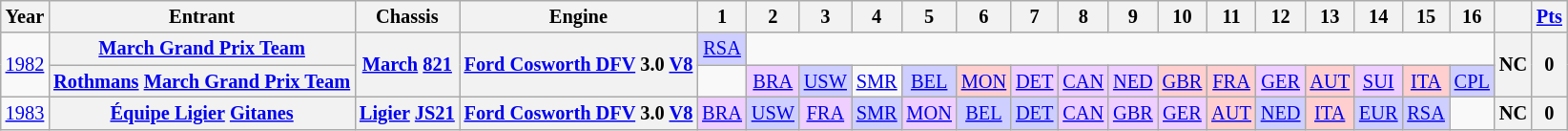<table class="wikitable" style="text-align:center; font-size:85%">
<tr>
<th>Year</th>
<th>Entrant</th>
<th>Chassis</th>
<th>Engine</th>
<th>1</th>
<th>2</th>
<th>3</th>
<th>4</th>
<th>5</th>
<th>6</th>
<th>7</th>
<th>8</th>
<th>9</th>
<th>10</th>
<th>11</th>
<th>12</th>
<th>13</th>
<th>14</th>
<th>15</th>
<th>16</th>
<th></th>
<th><a href='#'>Pts</a></th>
</tr>
<tr>
<td rowspan=2><a href='#'>1982</a></td>
<th nowrap><a href='#'>March Grand Prix Team</a></th>
<th rowspan=2 nowrap><a href='#'>March</a> <a href='#'>821</a></th>
<th rowspan=2 nowrap><a href='#'>Ford Cosworth DFV</a> 3.0 <a href='#'>V8</a></th>
<td style="background:#CFCFFF;"><a href='#'>RSA</a><br></td>
<td colspan=15></td>
<th rowspan=2>NC</th>
<th rowspan=2>0</th>
</tr>
<tr>
<th nowrap><a href='#'>Rothmans</a> <a href='#'>March Grand Prix Team</a></th>
<td></td>
<td style="background:#EFCFFF;"><a href='#'>BRA</a><br></td>
<td style="background:#CFCFFF;"><a href='#'>USW</a><br></td>
<td><a href='#'>SMR</a></td>
<td style="background:#CFCFFF;"><a href='#'>BEL</a><br></td>
<td style="background:#FFCFCF;"><a href='#'>MON</a><br></td>
<td style="background:#EFCFFF;"><a href='#'>DET</a><br></td>
<td style="background:#EFCFFF;"><a href='#'>CAN</a><br></td>
<td style="background:#EFCFFF;"><a href='#'>NED</a><br></td>
<td style="background:#FFCFCF;"><a href='#'>GBR</a><br></td>
<td style="background:#FFCFCF;"><a href='#'>FRA</a><br></td>
<td style="background:#EFCFFF;"><a href='#'>GER</a><br></td>
<td style="background:#FFCFCF;"><a href='#'>AUT</a><br></td>
<td style="background:#EFCFFF;"><a href='#'>SUI</a><br></td>
<td style="background:#FFCFCF;"><a href='#'>ITA</a><br></td>
<td style="background:#CFCFFF;"><a href='#'>CPL</a><br></td>
</tr>
<tr>
<td><a href='#'>1983</a></td>
<th nowrap><a href='#'>Équipe Ligier</a> <a href='#'>Gitanes</a></th>
<th nowrap><a href='#'>Ligier</a> <a href='#'>JS21</a></th>
<th nowrap><a href='#'>Ford Cosworth DFV</a> 3.0 <a href='#'>V8</a></th>
<td style="background:#EFCFFF;"><a href='#'>BRA</a><br></td>
<td style="background:#CFCFFF;"><a href='#'>USW</a><br></td>
<td style="background:#EFCFFF;"><a href='#'>FRA</a><br></td>
<td style="background:#CFCFFF;"><a href='#'>SMR</a><br></td>
<td style="background:#EFCFFF;"><a href='#'>MON</a><br></td>
<td style="background:#CFCFFF;"><a href='#'>BEL</a><br></td>
<td style="background:#CFCFFF;"><a href='#'>DET</a><br></td>
<td style="background:#EFCFFF;"><a href='#'>CAN</a><br></td>
<td style="background:#EFCFFF;"><a href='#'>GBR</a><br></td>
<td style="background:#EFCFFF;"><a href='#'>GER</a><br></td>
<td style="background:#FFCFCF;"><a href='#'>AUT</a><br></td>
<td style="background:#CFCFFF;"><a href='#'>NED</a><br></td>
<td style="background:#FFCFCF;"><a href='#'>ITA</a><br></td>
<td style="background:#CFCFFF;"><a href='#'>EUR</a><br></td>
<td style="background:#CFCFFF;"><a href='#'>RSA</a><br></td>
<td></td>
<th>NC</th>
<th>0</th>
</tr>
</table>
